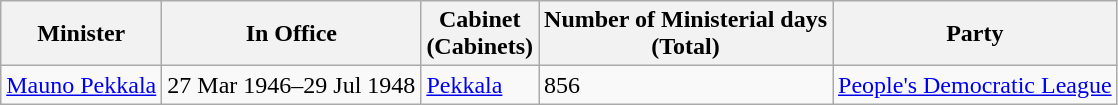<table class="wikitable">
<tr>
<th>Minister</th>
<th>In Office</th>
<th>Cabinet<br>(Cabinets)</th>
<th>Number of Ministerial days <br>(Total)</th>
<th>Party</th>
</tr>
<tr>
<td><a href='#'>Mauno Pekkala</a></td>
<td>27  Mar  1946–29 Jul 1948</td>
<td><a href='#'>Pekkala</a></td>
<td>856</td>
<td><a href='#'>People's Democratic League</a></td>
</tr>
</table>
